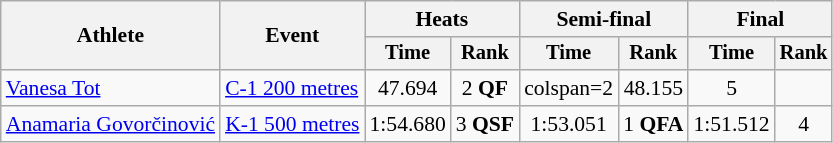<table class=wikitable style=font-size:90%;text-align:center>
<tr>
<th rowspan=2>Athlete</th>
<th rowspan=2>Event</th>
<th colspan=2>Heats</th>
<th colspan=2>Semi-final</th>
<th colspan=2>Final</th>
</tr>
<tr style=font-size:95%>
<th>Time</th>
<th>Rank</th>
<th>Time</th>
<th>Rank</th>
<th>Time</th>
<th>Rank</th>
</tr>
<tr>
<td align=left><a href='#'>Vanesa Tot</a></td>
<td align=left><a href='#'>C-1 200 metres</a></td>
<td>47.694</td>
<td>2 <strong>QF</strong></td>
<td>colspan=2 </td>
<td>48.155</td>
<td>5</td>
</tr>
<tr>
<td align="left"><a href='#'>Anamaria Govorčinović</a></td>
<td align="left"><a href='#'>K-1 500 metres</a></td>
<td>1:54.680</td>
<td>3 <strong>QSF</strong></td>
<td>1:53.051</td>
<td>1 <strong>QFA</strong></td>
<td>1:51.512</td>
<td>4</td>
</tr>
</table>
